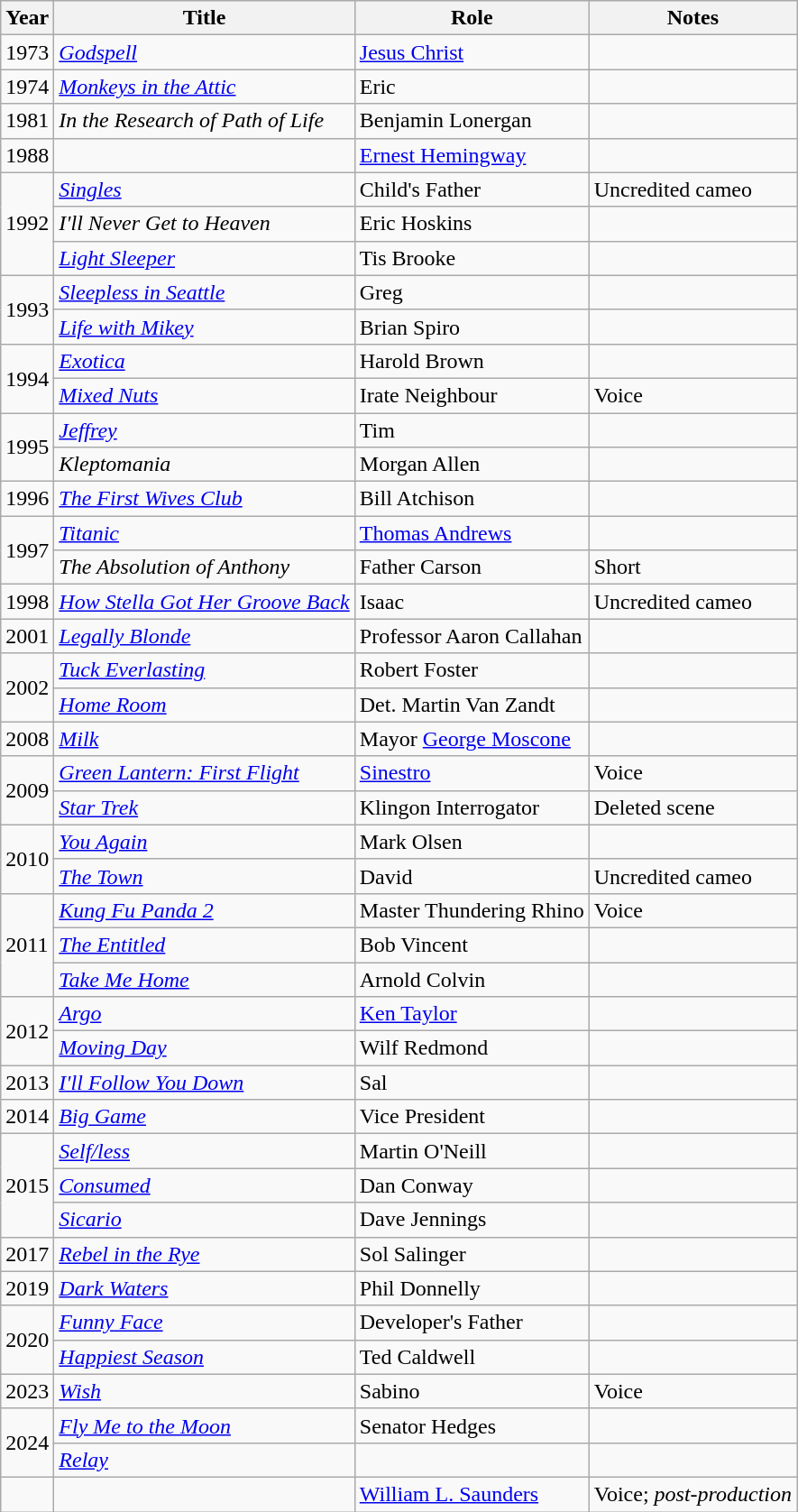<table class="wikitable sortable">
<tr>
<th>Year</th>
<th>Title</th>
<th>Role</th>
<th class="unsortable">Notes</th>
</tr>
<tr>
<td>1973</td>
<td><em><a href='#'>Godspell</a></em></td>
<td><a href='#'>Jesus Christ</a></td>
<td></td>
</tr>
<tr>
<td>1974</td>
<td><em><a href='#'>Monkeys in the Attic</a></em></td>
<td>Eric</td>
<td></td>
</tr>
<tr>
<td>1981</td>
<td><em>In the Research of Path of Life</em></td>
<td>Benjamin Lonergan</td>
<td></td>
</tr>
<tr>
<td>1988</td>
<td><em></em></td>
<td><a href='#'>Ernest Hemingway</a></td>
<td></td>
</tr>
<tr>
<td rowspan=3>1992</td>
<td><em><a href='#'>Singles</a></em></td>
<td>Child's Father</td>
<td>Uncredited cameo</td>
</tr>
<tr>
<td><em>I'll Never Get to Heaven</em></td>
<td>Eric Hoskins</td>
<td></td>
</tr>
<tr>
<td><em><a href='#'>Light Sleeper</a></em></td>
<td>Tis Brooke</td>
<td></td>
</tr>
<tr>
<td rowspan=2>1993</td>
<td><em><a href='#'>Sleepless in Seattle</a></em></td>
<td>Greg</td>
<td></td>
</tr>
<tr>
<td><em><a href='#'>Life with Mikey</a></em></td>
<td>Brian Spiro</td>
<td></td>
</tr>
<tr>
<td rowspan=2>1994</td>
<td><em><a href='#'>Exotica</a></em></td>
<td>Harold Brown</td>
<td></td>
</tr>
<tr>
<td><em><a href='#'>Mixed Nuts</a></em></td>
<td>Irate Neighbour</td>
<td>Voice</td>
</tr>
<tr>
<td rowspan=2>1995</td>
<td><em><a href='#'>Jeffrey</a></em></td>
<td>Tim</td>
<td></td>
</tr>
<tr>
<td><em>Kleptomania</em></td>
<td>Morgan Allen</td>
<td></td>
</tr>
<tr>
<td>1996</td>
<td data-sort-value="First Wives Club, The"><em><a href='#'>The First Wives Club</a></em></td>
<td>Bill Atchison</td>
<td></td>
</tr>
<tr>
<td rowspan=2>1997</td>
<td><em><a href='#'>Titanic</a></em></td>
<td><a href='#'>Thomas Andrews</a></td>
<td></td>
</tr>
<tr>
<td data-sort-value="Absolution of Anthony, The"><em>The Absolution of Anthony</em></td>
<td>Father Carson</td>
<td>Short</td>
</tr>
<tr>
<td>1998</td>
<td><em><a href='#'>How Stella Got Her Groove Back</a></em></td>
<td>Isaac</td>
<td>Uncredited cameo</td>
</tr>
<tr>
<td>2001</td>
<td><em><a href='#'>Legally Blonde</a></em></td>
<td>Professor Aaron Callahan</td>
<td></td>
</tr>
<tr>
<td rowspan=2>2002</td>
<td><em><a href='#'>Tuck Everlasting</a></em></td>
<td>Robert Foster</td>
<td></td>
</tr>
<tr>
<td><em><a href='#'>Home Room</a></em></td>
<td>Det. Martin Van Zandt</td>
<td></td>
</tr>
<tr>
<td>2008</td>
<td><em><a href='#'>Milk</a></em></td>
<td>Mayor <a href='#'>George Moscone</a></td>
<td></td>
</tr>
<tr>
<td rowspan=2>2009</td>
<td><em><a href='#'>Green Lantern: First Flight</a></em></td>
<td><a href='#'>Sinestro</a></td>
<td>Voice</td>
</tr>
<tr>
<td><em><a href='#'>Star Trek</a></em></td>
<td>Klingon Interrogator</td>
<td>Deleted scene</td>
</tr>
<tr>
<td rowspan=2>2010</td>
<td><em><a href='#'>You Again</a></em></td>
<td>Mark Olsen</td>
<td></td>
</tr>
<tr>
<td data-sort-value="Town, The"><em><a href='#'>The Town</a></em></td>
<td>David</td>
<td>Uncredited cameo</td>
</tr>
<tr>
<td rowspan=3>2011</td>
<td><em><a href='#'>Kung Fu Panda 2</a></em></td>
<td>Master Thundering Rhino</td>
<td>Voice</td>
</tr>
<tr>
<td data-sort-value="Entitled, The"><em><a href='#'>The Entitled</a></em></td>
<td>Bob Vincent</td>
<td></td>
</tr>
<tr>
<td><em><a href='#'>Take Me Home</a></em></td>
<td>Arnold Colvin</td>
<td></td>
</tr>
<tr>
<td rowspan=2>2012</td>
<td><em><a href='#'>Argo</a></em></td>
<td><a href='#'>Ken Taylor</a></td>
<td></td>
</tr>
<tr>
<td><em><a href='#'>Moving Day</a></em></td>
<td>Wilf Redmond</td>
<td></td>
</tr>
<tr>
<td>2013</td>
<td><em><a href='#'>I'll Follow You Down</a></em></td>
<td>Sal</td>
<td></td>
</tr>
<tr>
<td>2014</td>
<td><em><a href='#'>Big Game</a></em></td>
<td>Vice President</td>
<td></td>
</tr>
<tr>
<td rowspan="3">2015</td>
<td><em><a href='#'>Self/less</a></em></td>
<td>Martin O'Neill</td>
<td></td>
</tr>
<tr>
<td><em><a href='#'>Consumed</a></em></td>
<td>Dan Conway</td>
<td></td>
</tr>
<tr>
<td><em><a href='#'>Sicario</a></em></td>
<td>Dave Jennings</td>
<td></td>
</tr>
<tr>
<td>2017</td>
<td><em><a href='#'>Rebel in the Rye</a></em></td>
<td>Sol Salinger</td>
<td></td>
</tr>
<tr>
<td>2019</td>
<td><em><a href='#'>Dark Waters</a></em></td>
<td>Phil Donnelly</td>
<td></td>
</tr>
<tr>
<td rowspan=2>2020</td>
<td><em><a href='#'>Funny Face</a></em></td>
<td>Developer's Father</td>
<td></td>
</tr>
<tr>
<td><em><a href='#'>Happiest Season</a></em></td>
<td>Ted Caldwell</td>
<td></td>
</tr>
<tr>
<td>2023</td>
<td><em><a href='#'>Wish</a></em></td>
<td>Sabino</td>
<td>Voice</td>
</tr>
<tr>
<td rowspan=2>2024</td>
<td><em><a href='#'>Fly Me to the Moon</a></em></td>
<td>Senator Hedges</td>
<td></td>
</tr>
<tr>
<td><em><a href='#'>Relay</a></em></td>
<td></td>
<td></td>
</tr>
<tr>
<td></td>
<td></td>
<td><a href='#'>William L. Saunders</a></td>
<td>Voice; <em>post-production</em></td>
</tr>
</table>
